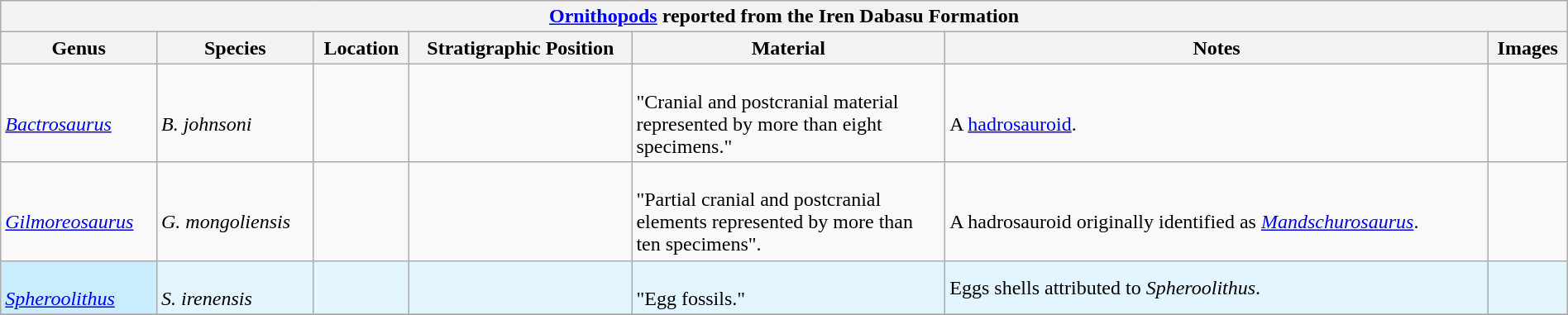<table class="wikitable" align="center" width="100%">
<tr>
<th colspan="7" align="center"><strong><a href='#'>Ornithopods</a> reported from the Iren Dabasu Formation</strong></th>
</tr>
<tr>
<th>Genus</th>
<th>Species</th>
<th>Location</th>
<th>Stratigraphic Position</th>
<th style="width: 20%;">Material</th>
<th>Notes</th>
<th>Images</th>
</tr>
<tr>
<td><br><em><a href='#'>Bactrosaurus</a></em></td>
<td><br><em>B. johnsoni</em></td>
<td></td>
<td></td>
<td><br>"Cranial and postcranial material represented by more than eight specimens."</td>
<td><br>A <a href='#'>hadrosauroid</a>.</td>
<td></td>
</tr>
<tr>
<td><br><em><a href='#'>Gilmoreosaurus</a></em></td>
<td><br><em>G. mongoliensis</em></td>
<td></td>
<td></td>
<td><br>"Partial cranial and postcranial elements represented by more than ten specimens".</td>
<td><br>A hadrosauroid originally identified as <em><a href='#'>Mandschurosaurus</a></em>.</td>
<td></td>
</tr>
<tr>
<td style="background:#c9ecff;"><br><em><a href='#'>Spheroolithus</a></em></td>
<td style="background:#e3f5ff;"><br><em>S. irenensis</em></td>
<td style="background:#e3f5ff;"></td>
<td style="background:#e3f5ff;"></td>
<td style="background:#e3f5ff;"><br>"Egg fossils."</td>
<td style="background:#e3f5ff;">Eggs shells attributed to <em>Spheroolithus</em>.</td>
<td style="background:#e3f5ff;"></td>
</tr>
<tr>
</tr>
</table>
